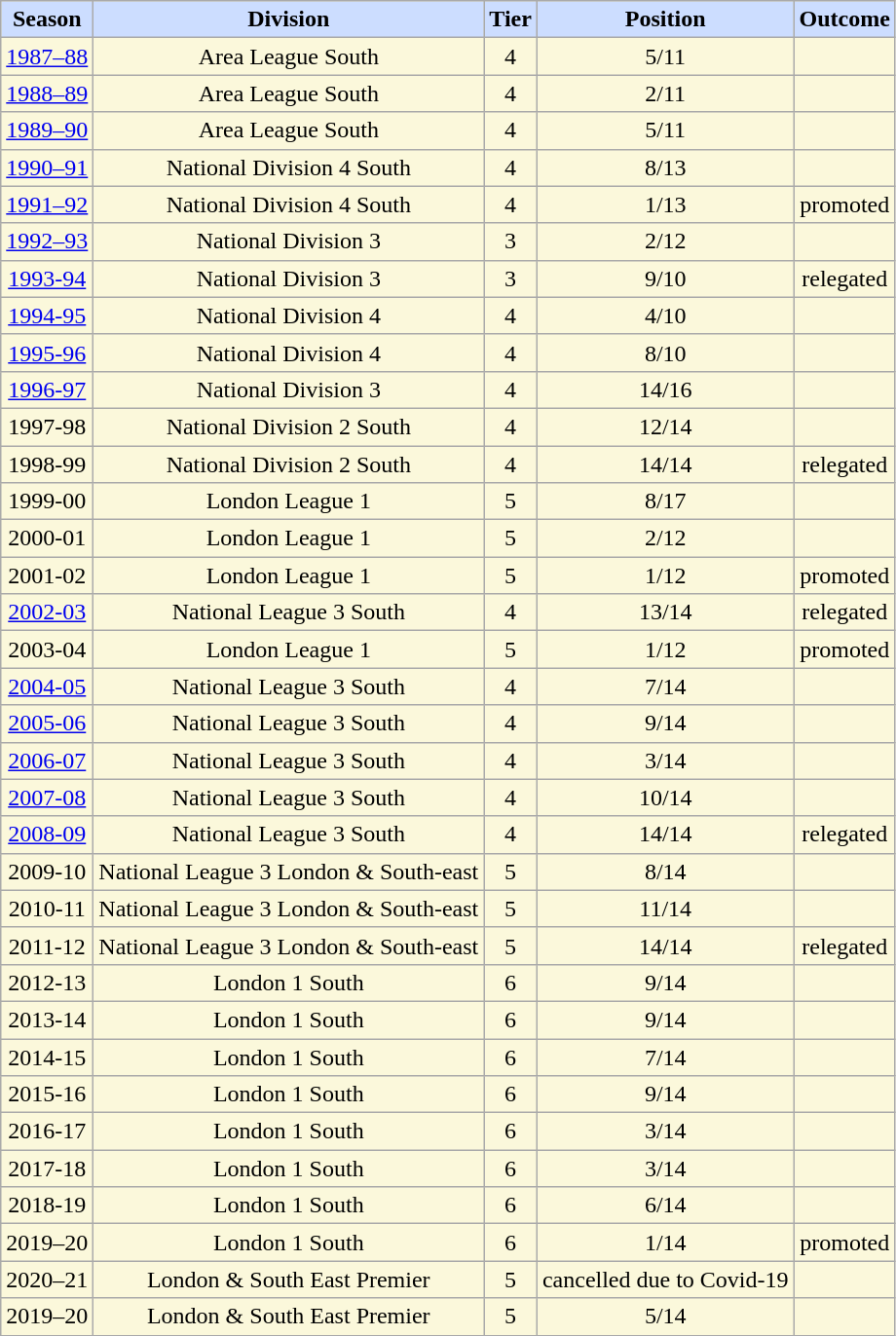<table class="wikitable" style="text-align:center; background:#fbf8db;">
<tr style="font-weight:bold; background:#cdf;">
<td>Season</td>
<td>Division</td>
<td>Tier</td>
<td>Position</td>
<td>Outcome</td>
</tr>
<tr>
<td><a href='#'>1987–88</a></td>
<td>Area League South</td>
<td>4</td>
<td>5/11</td>
<td></td>
</tr>
<tr>
<td><a href='#'>1988–89</a></td>
<td>Area League South</td>
<td>4</td>
<td>2/11</td>
<td></td>
</tr>
<tr>
<td><a href='#'>1989–90</a></td>
<td>Area League South</td>
<td>4</td>
<td>5/11</td>
<td></td>
</tr>
<tr>
<td><a href='#'>1990–91</a></td>
<td>National Division 4 South</td>
<td>4</td>
<td>8/13</td>
<td></td>
</tr>
<tr>
<td><a href='#'>1991–92</a></td>
<td>National Division 4 South</td>
<td>4</td>
<td>1/13</td>
<td>promoted</td>
</tr>
<tr>
<td><a href='#'>1992–93</a></td>
<td>National Division 3</td>
<td>3</td>
<td>2/12</td>
<td></td>
</tr>
<tr>
<td><a href='#'>1993-94</a></td>
<td>National Division 3</td>
<td>3</td>
<td>9/10</td>
<td>relegated</td>
</tr>
<tr>
<td><a href='#'>1994-95</a></td>
<td>National Division 4</td>
<td>4</td>
<td>4/10</td>
<td></td>
</tr>
<tr>
<td><a href='#'>1995-96</a></td>
<td>National Division 4</td>
<td>4</td>
<td>8/10</td>
<td></td>
</tr>
<tr>
<td><a href='#'>1996-97</a></td>
<td>National Division 3</td>
<td>4</td>
<td>14/16</td>
<td></td>
</tr>
<tr>
<td>1997-98</td>
<td>National Division 2 South</td>
<td>4</td>
<td>12/14</td>
<td></td>
</tr>
<tr>
<td>1998-99</td>
<td>National Division 2 South</td>
<td>4</td>
<td>14/14</td>
<td>relegated</td>
</tr>
<tr>
<td>1999-00</td>
<td>London League 1</td>
<td>5</td>
<td>8/17</td>
<td></td>
</tr>
<tr>
<td>2000-01</td>
<td>London League 1</td>
<td>5</td>
<td>2/12</td>
<td></td>
</tr>
<tr>
<td>2001-02</td>
<td>London League 1</td>
<td>5</td>
<td>1/12</td>
<td>promoted</td>
</tr>
<tr>
<td><a href='#'>2002-03</a></td>
<td>National League 3 South</td>
<td>4</td>
<td>13/14</td>
<td>relegated</td>
</tr>
<tr>
<td>2003-04</td>
<td>London League 1</td>
<td>5</td>
<td>1/12</td>
<td>promoted</td>
</tr>
<tr>
<td><a href='#'>2004-05</a></td>
<td>National League 3 South</td>
<td>4</td>
<td>7/14</td>
<td></td>
</tr>
<tr>
<td><a href='#'>2005-06</a></td>
<td>National League 3 South</td>
<td>4</td>
<td>9/14</td>
<td></td>
</tr>
<tr>
<td><a href='#'>2006-07</a></td>
<td>National League 3 South</td>
<td>4</td>
<td>3/14</td>
<td></td>
</tr>
<tr>
<td><a href='#'>2007-08</a></td>
<td>National League 3 South</td>
<td>4</td>
<td>10/14</td>
<td></td>
</tr>
<tr>
<td><a href='#'>2008-09</a></td>
<td>National League 3 South</td>
<td>4</td>
<td>14/14</td>
<td>relegated</td>
</tr>
<tr>
<td>2009-10</td>
<td>National League 3 London & South-east</td>
<td>5</td>
<td>8/14</td>
<td></td>
</tr>
<tr>
<td>2010-11</td>
<td>National League 3 London & South-east</td>
<td>5</td>
<td>11/14</td>
<td></td>
</tr>
<tr>
<td>2011-12</td>
<td>National League 3 London & South-east</td>
<td>5</td>
<td>14/14</td>
<td>relegated</td>
</tr>
<tr>
<td>2012-13</td>
<td>London 1 South</td>
<td>6</td>
<td>9/14</td>
<td></td>
</tr>
<tr>
<td>2013-14</td>
<td>London 1 South</td>
<td>6</td>
<td>9/14</td>
<td></td>
</tr>
<tr>
<td>2014-15</td>
<td>London 1 South</td>
<td>6</td>
<td>7/14</td>
<td></td>
</tr>
<tr>
<td>2015-16</td>
<td>London 1 South</td>
<td>6</td>
<td>9/14</td>
<td></td>
</tr>
<tr>
<td>2016-17</td>
<td>London 1 South</td>
<td>6</td>
<td>3/14</td>
<td></td>
</tr>
<tr>
<td>2017-18</td>
<td>London 1 South</td>
<td>6</td>
<td>3/14</td>
<td></td>
</tr>
<tr>
<td>2018-19</td>
<td>London 1 South</td>
<td>6</td>
<td>6/14</td>
<td></td>
</tr>
<tr>
<td>2019–20</td>
<td>London 1 South</td>
<td>6</td>
<td>1/14</td>
<td>promoted</td>
</tr>
<tr>
<td>2020–21</td>
<td>London & South East Premier</td>
<td>5</td>
<td>cancelled due to Covid-19</td>
</tr>
<tr>
<td>2019–20</td>
<td>London & South East Premier</td>
<td>5</td>
<td>5/14</td>
<td></td>
</tr>
</table>
